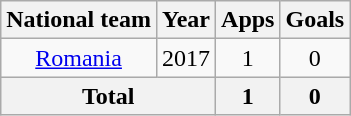<table class="wikitable" style="text-align:center">
<tr>
<th>National team</th>
<th>Year</th>
<th>Apps</th>
<th>Goals</th>
</tr>
<tr>
<td rowspan="1"><a href='#'>Romania</a></td>
<td>2017</td>
<td>1</td>
<td>0</td>
</tr>
<tr>
<th colspan=2>Total</th>
<th>1</th>
<th>0</th>
</tr>
</table>
